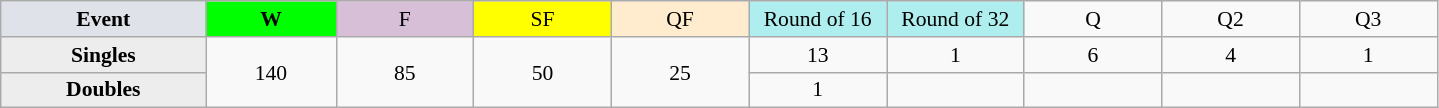<table class=wikitable style=font-size:90%;text-align:center>
<tr>
<td style="width:130px; background:#dfe2e9;"><strong>Event</strong></td>
<td style="width:80px; background:lime;"><strong>W</strong></td>
<td style="width:85px; background:thistle;">F</td>
<td style="width:85px; background:#ff0;">SF</td>
<td style="width:85px; background:#ffebcd;">QF</td>
<td style="width:85px; background:#afeeee;">Round of 16</td>
<td style="width:85px; background:#afeeee;">Round of 32</td>
<td width=85>Q</td>
<td width=85>Q2</td>
<td width=85>Q3</td>
</tr>
<tr>
<th style="background:#ededed;">Singles</th>
<td rowspan=2>140</td>
<td rowspan=2>85</td>
<td rowspan=2>50</td>
<td rowspan=2>25</td>
<td>13</td>
<td>1</td>
<td>6</td>
<td>4</td>
<td>1</td>
</tr>
<tr>
<th style="background:#ededed;">Doubles</th>
<td>1</td>
<td></td>
<td></td>
<td></td>
<td></td>
</tr>
</table>
